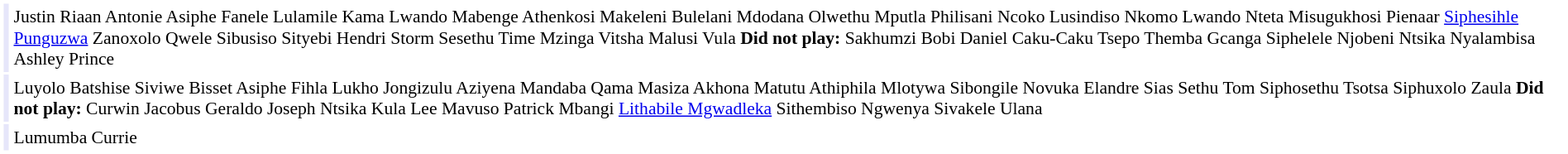<table cellpadding="2" style="border: 1px solid white; font-size:90%;">
<tr>
<td colspan="2" align="right" bgcolor="lavender"></td>
<td align="left">Justin Riaan Antonie Asiphe Fanele Lulamile Kama Lwando Mabenge Athenkosi Makeleni Bulelani Mdodana Olwethu Mputla Philisani Ncoko Lusindiso Nkomo Lwando Nteta Misugukhosi Pienaar <a href='#'>Siphesihle Punguzwa</a> Zanoxolo Qwele Sibusiso Sityebi Hendri Storm Sesethu Time Mzinga Vitsha Malusi Vula <strong>Did not play:</strong> Sakhumzi Bobi Daniel Caku-Caku Tsepo Themba Gcanga Siphelele Njobeni Ntsika Nyalambisa Ashley Prince</td>
</tr>
<tr>
<td colspan="2" align="right" bgcolor="lavender"></td>
<td align="left">Luyolo Batshise Siviwe Bisset Asiphe Fihla Lukho Jongizulu Aziyena Mandaba Qama Masiza Akhona Matutu Athiphila Mlotywa Sibongile Novuka Elandre Sias Sethu Tom Siphosethu Tsotsa Siphuxolo Zaula <strong>Did not play:</strong> Curwin Jacobus Geraldo Joseph Ntsika Kula Lee Mavuso Patrick Mbangi <a href='#'>Lithabile Mgwadleka</a> Sithembiso Ngwenya Sivakele Ulana</td>
</tr>
<tr>
<td colspan="2" align="right" bgcolor="lavender"></td>
<td align="left">Lumumba Currie</td>
</tr>
</table>
